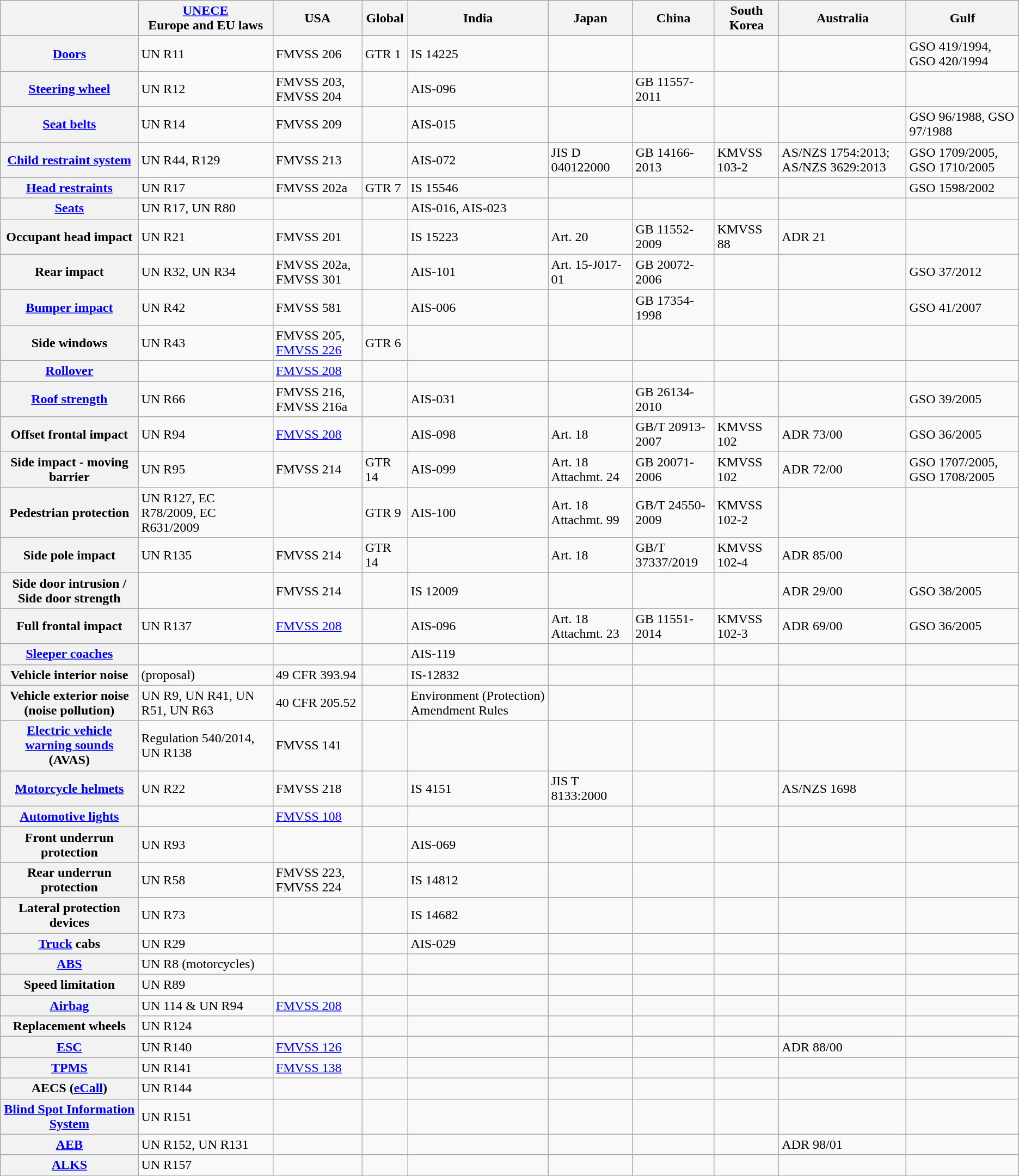<table class="wikitable">
<tr>
<th></th>
<th><a href='#'>UNECE</a> <br> Europe and EU laws</th>
<th> USA</th>
<th> Global</th>
<th> India</th>
<th> Japan</th>
<th> China</th>
<th> South Korea</th>
<th> Australia</th>
<th> Gulf</th>
</tr>
<tr>
<th><a href='#'>Doors</a></th>
<td>UN R11</td>
<td>FMVSS 206</td>
<td>GTR 1</td>
<td>IS 14225</td>
<td></td>
<td></td>
<td></td>
<td></td>
<td>GSO 419/1994, GSO 420/1994</td>
</tr>
<tr>
<th><a href='#'>Steering wheel</a></th>
<td>UN R12</td>
<td>FMVSS 203, FMVSS 204</td>
<td></td>
<td>AIS-096</td>
<td></td>
<td>GB 11557-2011</td>
<td></td>
<td></td>
<td></td>
</tr>
<tr>
<th><a href='#'>Seat belts</a></th>
<td>UN R14</td>
<td>FMVSS 209</td>
<td></td>
<td>AIS-015</td>
<td></td>
<td></td>
<td></td>
<td></td>
<td>GSO 96/1988, GSO 97/1988</td>
</tr>
<tr>
<th><a href='#'>Child restraint system</a></th>
<td>UN R44, R129</td>
<td>FMVSS 213</td>
<td></td>
<td>AIS-072</td>
<td>JIS D 040122000</td>
<td>GB 14166-2013</td>
<td>KMVSS 103-2</td>
<td>AS/NZS 1754:2013; AS/NZS 3629:2013</td>
<td>GSO 1709/2005, GSO 1710/2005</td>
</tr>
<tr>
<th><a href='#'>Head restraints</a></th>
<td>UN R17</td>
<td>FMVSS 202a</td>
<td>GTR 7</td>
<td>IS 15546</td>
<td></td>
<td></td>
<td></td>
<td></td>
<td>GSO 1598/2002</td>
</tr>
<tr>
<th><a href='#'>Seats</a></th>
<td>UN R17, UN R80</td>
<td></td>
<td></td>
<td>AIS-016, AIS-023</td>
<td></td>
<td></td>
<td></td>
<td></td>
<td></td>
</tr>
<tr>
<th>Occupant head impact</th>
<td>UN R21</td>
<td>FMVSS 201</td>
<td></td>
<td>IS 15223</td>
<td>Art. 20</td>
<td>GB 11552-2009</td>
<td>KMVSS 88</td>
<td>ADR 21</td>
<td></td>
</tr>
<tr>
<th>Rear impact</th>
<td>UN R32, UN R34</td>
<td>FMVSS 202a, FMVSS 301</td>
<td></td>
<td>AIS-101</td>
<td>Art. 15‐J017‐01</td>
<td>GB 20072-2006</td>
<td></td>
<td></td>
<td>GSO 37/2012</td>
</tr>
<tr>
<th><a href='#'>Bumper impact</a></th>
<td>UN R42</td>
<td>FMVSS 581</td>
<td></td>
<td>AIS-006</td>
<td></td>
<td>GB 17354-1998</td>
<td></td>
<td></td>
<td>GSO 41/2007</td>
</tr>
<tr>
<th>Side windows</th>
<td>UN R43</td>
<td>FMVSS 205, <a href='#'>FMVSS 226</a></td>
<td>GTR 6</td>
<td></td>
<td></td>
<td></td>
<td></td>
<td></td>
<td></td>
</tr>
<tr>
<th><a href='#'>Rollover</a></th>
<td></td>
<td><a href='#'>FMVSS 208</a></td>
<td></td>
<td></td>
<td></td>
<td></td>
<td></td>
<td></td>
<td></td>
</tr>
<tr>
<th><a href='#'>Roof strength</a></th>
<td>UN R66</td>
<td>FMVSS 216, FMVSS 216a</td>
<td></td>
<td>AIS-031</td>
<td></td>
<td>GB 26134-2010</td>
<td></td>
<td></td>
<td>GSO 39/2005</td>
</tr>
<tr>
<th>Offset frontal impact</th>
<td>UN R94</td>
<td><a href='#'>FMVSS 208</a></td>
<td></td>
<td>AIS-098</td>
<td>Art. 18</td>
<td>GB/T 20913-2007</td>
<td>KMVSS 102</td>
<td>ADR 73/00</td>
<td>GSO 36/2005</td>
</tr>
<tr>
<th>Side impact - moving barrier</th>
<td>UN R95</td>
<td>FMVSS 214</td>
<td>GTR 14</td>
<td>AIS-099</td>
<td>Art. 18 Attachmt. 24</td>
<td>GB 20071-2006</td>
<td>KMVSS 102</td>
<td>ADR 72/00</td>
<td>GSO 1707/2005, GSO 1708/2005</td>
</tr>
<tr>
<th>Pedestrian protection</th>
<td>UN R127, EC R78/2009, EC R631/2009</td>
<td></td>
<td>GTR 9</td>
<td>AIS-100</td>
<td>Art. 18 Attachmt. 99</td>
<td>GB/T 24550-2009</td>
<td>KMVSS 102-2</td>
<td></td>
<td></td>
</tr>
<tr>
<th>Side pole impact</th>
<td>UN R135</td>
<td>FMVSS 214</td>
<td>GTR 14</td>
<td></td>
<td>Art. 18</td>
<td>GB/T  37337/2019</td>
<td>KMVSS 102-4</td>
<td>ADR 85/00</td>
<td></td>
</tr>
<tr>
<th>Side door intrusion / Side door strength</th>
<td></td>
<td>FMVSS 214</td>
<td></td>
<td>IS 12009</td>
<td></td>
<td></td>
<td></td>
<td>ADR 29/00</td>
<td>GSO 38/2005</td>
</tr>
<tr>
<th>Full frontal impact</th>
<td>UN R137</td>
<td><a href='#'>FMVSS 208</a></td>
<td></td>
<td>AIS-096</td>
<td>Art. 18 Attachmt. 23</td>
<td>GB 11551-2014</td>
<td>KMVSS 102-3</td>
<td>ADR 69/00</td>
<td>GSO 36/2005</td>
</tr>
<tr>
<th><a href='#'>Sleeper coaches</a></th>
<td></td>
<td></td>
<td></td>
<td>AIS-119</td>
<td></td>
<td></td>
<td></td>
<td></td>
<td></td>
</tr>
<tr>
<th>Vehicle interior noise</th>
<td>(proposal)</td>
<td>49 CFR 393.94</td>
<td></td>
<td>IS-12832</td>
<td></td>
<td></td>
<td></td>
<td></td>
<td></td>
</tr>
<tr>
<th>Vehicle exterior noise (noise pollution)</th>
<td>UN R9, UN R41, UN R51, UN R63</td>
<td>40 CFR 205.52</td>
<td></td>
<td>Environment (Protection) Amendment Rules</td>
<td></td>
<td></td>
<td></td>
<td></td>
<td></td>
</tr>
<tr>
<th><a href='#'>Electric vehicle warning sounds</a> (AVAS)</th>
<td>Regulation 540/2014, UN R138</td>
<td>FMVSS 141</td>
<td></td>
<td></td>
<td></td>
<td></td>
<td></td>
<td></td>
<td></td>
</tr>
<tr>
<th><a href='#'>Motorcycle helmets</a></th>
<td>UN R22</td>
<td>FMVSS 218</td>
<td></td>
<td>IS 4151</td>
<td>JIS T 8133:2000</td>
<td></td>
<td></td>
<td>AS/NZS 1698</td>
<td></td>
</tr>
<tr>
<th><a href='#'>Automotive lights</a></th>
<td></td>
<td><a href='#'>FMVSS 108</a></td>
<td></td>
<td></td>
<td></td>
<td></td>
<td></td>
<td></td>
<td></td>
</tr>
<tr>
<th>Front underrun protection</th>
<td>UN R93</td>
<td></td>
<td></td>
<td>AIS-069</td>
<td></td>
<td></td>
<td></td>
<td></td>
<td></td>
</tr>
<tr>
<th>Rear underrun protection</th>
<td>UN R58</td>
<td>FMVSS 223, FMVSS 224</td>
<td></td>
<td>IS 14812</td>
<td></td>
<td></td>
<td></td>
<td></td>
<td></td>
</tr>
<tr>
<th>Lateral protection devices</th>
<td>UN R73</td>
<td></td>
<td></td>
<td>IS 14682</td>
<td></td>
<td></td>
<td></td>
<td></td>
<td></td>
</tr>
<tr>
<th><a href='#'>Truck</a> cabs</th>
<td>UN R29</td>
<td></td>
<td></td>
<td>AIS-029</td>
<td></td>
<td></td>
<td></td>
<td></td>
<td></td>
</tr>
<tr>
<th><a href='#'>ABS</a></th>
<td>UN R8 (motorcycles)</td>
<td></td>
<td></td>
<td></td>
<td></td>
<td></td>
<td></td>
<td></td>
<td></td>
</tr>
<tr>
<th>Speed limitation</th>
<td>UN R89</td>
<td></td>
<td></td>
<td></td>
<td></td>
<td></td>
<td></td>
<td></td>
<td></td>
</tr>
<tr>
<th><a href='#'>Airbag</a></th>
<td>UN 114 & UN R94</td>
<td><a href='#'>FMVSS 208</a></td>
<td></td>
<td></td>
<td></td>
<td></td>
<td></td>
<td></td>
<td></td>
</tr>
<tr>
<th>Replacement wheels</th>
<td>UN R124</td>
<td></td>
<td></td>
<td></td>
<td></td>
<td></td>
<td></td>
<td></td>
<td></td>
</tr>
<tr>
<th><a href='#'>ESC</a></th>
<td>UN R140</td>
<td><a href='#'>FMVSS 126</a></td>
<td></td>
<td></td>
<td></td>
<td></td>
<td></td>
<td>ADR 88/00</td>
<td></td>
</tr>
<tr>
<th><a href='#'>TPMS</a></th>
<td>UN R141</td>
<td><a href='#'>FMVSS 138</a></td>
<td></td>
<td></td>
<td></td>
<td></td>
<td></td>
<td></td>
<td></td>
</tr>
<tr>
<th>AECS (<a href='#'>eCall</a>)</th>
<td>UN R144</td>
<td></td>
<td></td>
<td></td>
<td></td>
<td></td>
<td></td>
<td></td>
<td></td>
</tr>
<tr>
<th><a href='#'>Blind Spot Information System</a></th>
<td>UN R151</td>
<td></td>
<td></td>
<td></td>
<td></td>
<td></td>
<td></td>
<td></td>
<td></td>
</tr>
<tr>
<th><a href='#'>AEB</a></th>
<td>UN R152, UN R131</td>
<td></td>
<td></td>
<td></td>
<td></td>
<td></td>
<td></td>
<td>ADR 98/01</td>
<td></td>
</tr>
<tr>
<th><a href='#'>ALKS</a></th>
<td>UN R157</td>
<td></td>
<td></td>
<td></td>
<td></td>
<td></td>
<td></td>
<td></td>
<td></td>
</tr>
</table>
